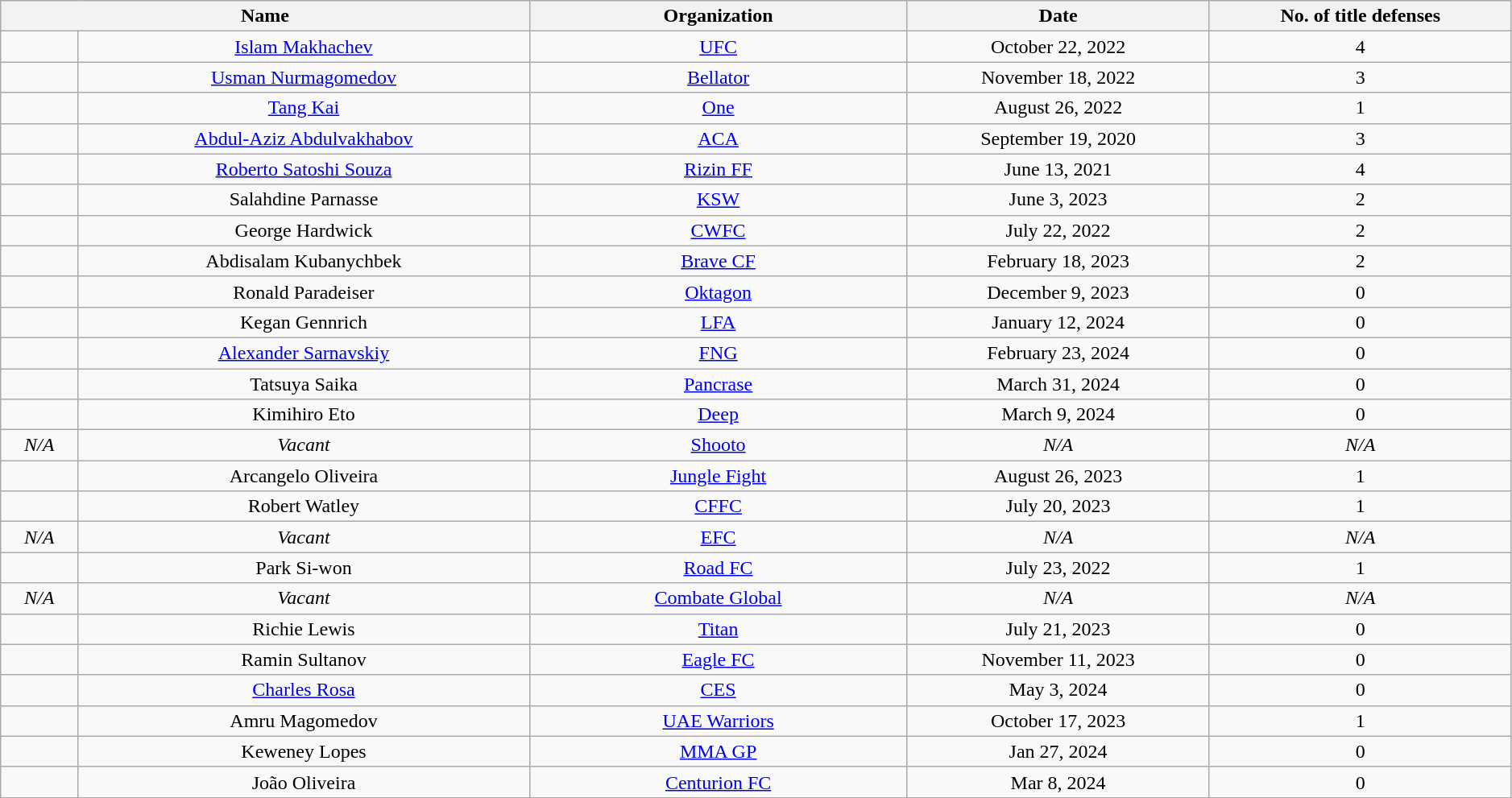<table class="wikitable" style="width:99%; text-align:center;">
<tr>
<th colspan="2" style="width:35%;">Name</th>
<th style="width:25%;">Organization</th>
<th width=20%>Date</th>
<th width=20%>No. of title defenses</th>
</tr>
<tr>
<td (fighter)><br></td>
<td><a href='#'>Islam Makhachev</a></td>
<td><a href='#'>UFC</a></td>
<td>October 22, 2022</td>
<td>4</td>
</tr>
<tr>
<td (fighter)><br></td>
<td><a href='#'>Usman Nurmagomedov</a></td>
<td><a href='#'>Bellator</a></td>
<td>November 18, 2022</td>
<td>3</td>
</tr>
<tr>
<td (fighter)><br></td>
<td><a href='#'>Tang Kai</a><br></td>
<td><a href='#'>One</a></td>
<td>August 26, 2022</td>
<td>1</td>
</tr>
<tr>
<td (fighter)><br></td>
<td><a href='#'>Abdul-Aziz Abdulvakhabov</a></td>
<td><a href='#'>ACA</a></td>
<td>September 19, 2020</td>
<td>3</td>
</tr>
<tr>
<td (fighter)><br></td>
<td><a href='#'>Roberto Satoshi Souza</a></td>
<td><a href='#'>Rizin FF</a></td>
<td>June 13, 2021</td>
<td>4</td>
</tr>
<tr>
<td (fighter)><br></td>
<td>Salahdine Parnasse</td>
<td><a href='#'>KSW</a></td>
<td>June 3, 2023</td>
<td>2</td>
</tr>
<tr>
<td (fighter)><br></td>
<td>George Hardwick</td>
<td><a href='#'>CWFC</a></td>
<td>July 22, 2022</td>
<td>2</td>
</tr>
<tr>
<td (fighter)><br></td>
<td>Abdisalam Kubanychbek</td>
<td><a href='#'>Brave CF</a></td>
<td>February 18, 2023</td>
<td>2</td>
</tr>
<tr>
<td (fighter)><br></td>
<td>Ronald Paradeiser</td>
<td><a href='#'>Oktagon</a></td>
<td>December 9, 2023</td>
<td>0</td>
</tr>
<tr>
<td (fighter)><br></td>
<td>Kegan Gennrich</td>
<td><a href='#'>LFA</a></td>
<td>January 12, 2024</td>
<td>0</td>
</tr>
<tr>
<td (fighter)><br></td>
<td><a href='#'>Alexander Sarnavskiy</a></td>
<td><a href='#'>FNG</a></td>
<td>February 23, 2024</td>
<td>0</td>
</tr>
<tr>
<td (fighter)><br></td>
<td>Tatsuya Saika</td>
<td><a href='#'>Pancrase</a></td>
<td>March 31, 2024</td>
<td>0</td>
</tr>
<tr>
<td (fighter)><br></td>
<td>Kimihiro Eto</td>
<td><a href='#'>Deep</a></td>
<td>March 9, 2024</td>
<td>0</td>
</tr>
<tr>
<td><em>N/A</em></td>
<td><em>Vacant</em>  </td>
<td><a href='#'>Shooto</a></td>
<td><em>N/A</em></td>
<td><em>N/A</em></td>
</tr>
<tr>
<td (fighter)> <br> </td>
<td>Arcangelo Oliveira</td>
<td><a href='#'>Jungle Fight</a></td>
<td>August 26, 2023</td>
<td>1</td>
</tr>
<tr>
<td (fighter)><br></td>
<td>Robert Watley</td>
<td><a href='#'>CFFC</a></td>
<td>July 20, 2023</td>
<td>1</td>
</tr>
<tr>
<td><em>N/A</em></td>
<td><em>Vacant</em></td>
<td><a href='#'>EFC</a></td>
<td><em>N/A</em></td>
<td><em>N/A</em></td>
</tr>
<tr>
<td (fighter)><br></td>
<td>Park Si-won</td>
<td><a href='#'>Road FC</a></td>
<td>July 23, 2022</td>
<td>1</td>
</tr>
<tr>
<td><em>N/A</em></td>
<td><em>Vacant</em></td>
<td><a href='#'>Combate Global</a></td>
<td><em>N/A</em></td>
<td><em>N/A</em></td>
</tr>
<tr>
<td (fighter)><br></td>
<td>Richie Lewis</td>
<td><a href='#'>Titan</a></td>
<td>July 21, 2023</td>
<td>0</td>
</tr>
<tr>
<td (fighter)><br></td>
<td>Ramin Sultanov</td>
<td><a href='#'>Eagle FC</a></td>
<td>November 11, 2023</td>
<td>0</td>
</tr>
<tr>
<td (fighter)><br></td>
<td><a href='#'>Charles Rosa</a></td>
<td><a href='#'>CES</a></td>
<td>May 3, 2024</td>
<td>0</td>
</tr>
<tr>
<td (fighter)><br></td>
<td>Amru Magomedov</td>
<td><a href='#'>UAE Warriors</a></td>
<td>October 17, 2023</td>
<td>1</td>
</tr>
<tr>
<td (fighter)><br></td>
<td>Keweney Lopes</td>
<td><a href='#'>MMA GP</a></td>
<td>Jan 27, 2024</td>
<td>0</td>
</tr>
<tr>
<td (fighter)><br> </td>
<td>João Oliveira</td>
<td><a href='#'>Centurion FC</a></td>
<td>Mar 8, 2024</td>
<td>0</td>
</tr>
<tr>
</tr>
</table>
